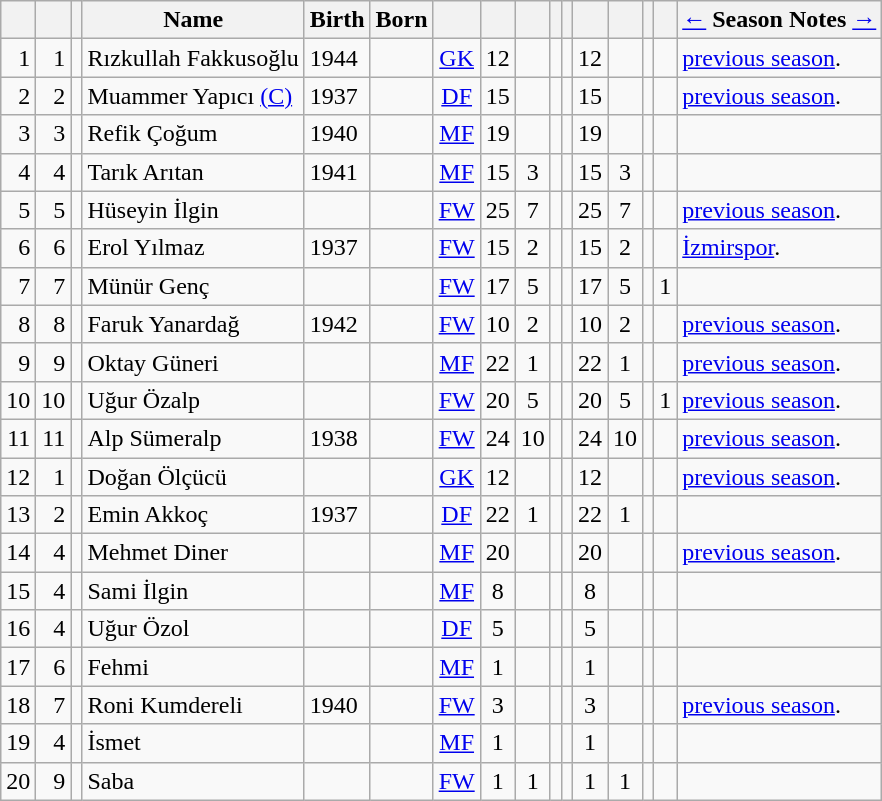<table class="wikitable sortable">
<tr>
<th></th>
<th></th>
<th></th>
<th>Name</th>
<th>Birth</th>
<th>Born</th>
<th></th>
<th></th>
<th></th>
<th></th>
<th></th>
<th></th>
<th></th>
<th></th>
<th></th>
<th><a href='#'>←</a> Season Notes <a href='#'>→</a></th>
</tr>
<tr>
<td align="right">1</td>
<td align="right">1</td>
<td></td>
<td>Rızkullah Fakkusoğlu</td>
<td>1944</td>
<td></td>
<td align="center"><a href='#'>GK</a></td>
<td align="center">12</td>
<td></td>
<td></td>
<td></td>
<td align="center">12</td>
<td></td>
<td></td>
<td></td>
<td> <a href='#'>previous season</a>.</td>
</tr>
<tr>
<td align="right">2</td>
<td align="right">2</td>
<td></td>
<td>Muammer Yapıcı <a href='#'>(C)</a></td>
<td>1937</td>
<td></td>
<td align="center"><a href='#'>DF</a></td>
<td align="center">15</td>
<td></td>
<td></td>
<td></td>
<td align="center">15</td>
<td></td>
<td></td>
<td></td>
<td> <a href='#'>previous season</a>.</td>
</tr>
<tr>
<td align="right">3</td>
<td align="right">3</td>
<td></td>
<td>Refik Çoğum</td>
<td>1940</td>
<td></td>
<td align="center"><a href='#'>MF</a></td>
<td align="center">19</td>
<td></td>
<td></td>
<td></td>
<td align="center">19</td>
<td></td>
<td></td>
<td></td>
<td></td>
</tr>
<tr>
<td align="right">4</td>
<td align="right">4</td>
<td></td>
<td>Tarık Arıtan</td>
<td>1941</td>
<td></td>
<td align="center"><a href='#'>MF</a></td>
<td align="center">15</td>
<td align="center">3</td>
<td></td>
<td></td>
<td align="center">15</td>
<td align="center">3</td>
<td></td>
<td></td>
<td></td>
</tr>
<tr>
<td align="right">5</td>
<td align="right">5</td>
<td></td>
<td>Hüseyin İlgin</td>
<td></td>
<td></td>
<td align="center"><a href='#'>FW</a></td>
<td align="center">25</td>
<td align="center">7</td>
<td></td>
<td></td>
<td align="center">25</td>
<td align="center">7</td>
<td></td>
<td></td>
<td> <a href='#'>previous season</a>.</td>
</tr>
<tr>
<td align="right">6</td>
<td align="right">6</td>
<td></td>
<td>Erol Yılmaz</td>
<td>1937</td>
<td></td>
<td align="center"><a href='#'>FW</a></td>
<td align="center">15</td>
<td align="center">2</td>
<td></td>
<td></td>
<td align="center">15</td>
<td align="center">2</td>
<td></td>
<td></td>
<td> <a href='#'>İzmirspor</a>.</td>
</tr>
<tr>
<td align="right">7</td>
<td align="right">7</td>
<td></td>
<td>Münür Genç</td>
<td></td>
<td></td>
<td align="center"><a href='#'>FW</a></td>
<td align="center">17</td>
<td align="center">5</td>
<td></td>
<td></td>
<td align="center">17</td>
<td align="center">5</td>
<td></td>
<td align="center">1</td>
<td></td>
</tr>
<tr>
<td align="right">8</td>
<td align="right">8</td>
<td></td>
<td>Faruk Yanardağ</td>
<td>1942</td>
<td></td>
<td align="center"><a href='#'>FW</a></td>
<td align="center">10</td>
<td align="center">2</td>
<td></td>
<td></td>
<td align="center">10</td>
<td align="center">2</td>
<td></td>
<td></td>
<td> <a href='#'>previous season</a>.</td>
</tr>
<tr>
<td align="right">9</td>
<td align="right">9</td>
<td></td>
<td>Oktay Güneri</td>
<td></td>
<td></td>
<td align="center"><a href='#'>MF</a></td>
<td align="center">22</td>
<td align="center">1</td>
<td></td>
<td></td>
<td align="center">22</td>
<td align="center">1</td>
<td></td>
<td></td>
<td> <a href='#'>previous season</a>.</td>
</tr>
<tr>
<td align="right">10</td>
<td align="right">10</td>
<td></td>
<td>Uğur Özalp</td>
<td></td>
<td></td>
<td align="center"><a href='#'>FW</a></td>
<td align="center">20</td>
<td align="center">5</td>
<td></td>
<td></td>
<td align="center">20</td>
<td align="center">5</td>
<td></td>
<td align="center">1</td>
<td> <a href='#'>previous season</a>.</td>
</tr>
<tr>
<td align="right">11</td>
<td align="right">11</td>
<td></td>
<td>Alp Sümeralp</td>
<td>1938</td>
<td></td>
<td align="center"><a href='#'>FW</a></td>
<td align="center">24</td>
<td align="center">10</td>
<td></td>
<td></td>
<td align="center">24</td>
<td align="center">10</td>
<td></td>
<td></td>
<td> <a href='#'>previous season</a>.</td>
</tr>
<tr>
<td align="right">12</td>
<td align="right">1</td>
<td></td>
<td>Doğan Ölçücü</td>
<td></td>
<td></td>
<td align="center"><a href='#'>GK</a></td>
<td align="center">12</td>
<td></td>
<td></td>
<td></td>
<td align="center">12</td>
<td></td>
<td></td>
<td></td>
<td> <a href='#'>previous season</a>.</td>
</tr>
<tr>
<td align="right">13</td>
<td align="right">2</td>
<td></td>
<td>Emin Akkoç</td>
<td>1937</td>
<td></td>
<td align="center"><a href='#'>DF</a></td>
<td align="center">22</td>
<td align="center">1</td>
<td></td>
<td></td>
<td align="center">22</td>
<td align="center">1</td>
<td></td>
<td></td>
<td></td>
</tr>
<tr>
<td align="right">14</td>
<td align="right">4</td>
<td></td>
<td>Mehmet Diner</td>
<td></td>
<td></td>
<td align="center"><a href='#'>MF</a></td>
<td align="center">20</td>
<td></td>
<td></td>
<td></td>
<td align="center">20</td>
<td></td>
<td></td>
<td></td>
<td> <a href='#'>previous season</a>.</td>
</tr>
<tr>
<td align="right">15</td>
<td align="right">4</td>
<td></td>
<td>Sami İlgin</td>
<td></td>
<td></td>
<td align="center"><a href='#'>MF</a></td>
<td align="center">8</td>
<td></td>
<td></td>
<td></td>
<td align="center">8</td>
<td></td>
<td></td>
<td></td>
<td></td>
</tr>
<tr>
<td align="right">16</td>
<td align="right">4</td>
<td></td>
<td>Uğur Özol</td>
<td></td>
<td></td>
<td align="center"><a href='#'>DF</a></td>
<td align="center">5</td>
<td></td>
<td></td>
<td></td>
<td align="center">5</td>
<td></td>
<td></td>
<td></td>
<td></td>
</tr>
<tr>
<td align="right">17</td>
<td align="right">6</td>
<td></td>
<td>Fehmi</td>
<td></td>
<td></td>
<td align="center"><a href='#'>MF</a></td>
<td align="center">1</td>
<td></td>
<td></td>
<td></td>
<td align="center">1</td>
<td></td>
<td></td>
<td></td>
<td></td>
</tr>
<tr>
<td align="right">18</td>
<td align="right">7</td>
<td></td>
<td>Roni Kumdereli</td>
<td>1940</td>
<td></td>
<td align="center"><a href='#'>FW</a></td>
<td align="center">3</td>
<td></td>
<td></td>
<td></td>
<td align="center">3</td>
<td></td>
<td></td>
<td></td>
<td> <a href='#'>previous season</a>.</td>
</tr>
<tr>
<td align="right">19</td>
<td align="right">4</td>
<td></td>
<td>İsmet</td>
<td></td>
<td></td>
<td align="center"><a href='#'>MF</a></td>
<td align="center">1</td>
<td></td>
<td></td>
<td></td>
<td align="center">1</td>
<td></td>
<td></td>
<td></td>
<td></td>
</tr>
<tr>
<td align="right">20</td>
<td align="right">9</td>
<td></td>
<td>Saba</td>
<td></td>
<td></td>
<td align="center"><a href='#'>FW</a></td>
<td align="center">1</td>
<td align="center">1</td>
<td></td>
<td></td>
<td align="center">1</td>
<td align="center">1</td>
<td></td>
<td></td>
<td></td>
</tr>
</table>
